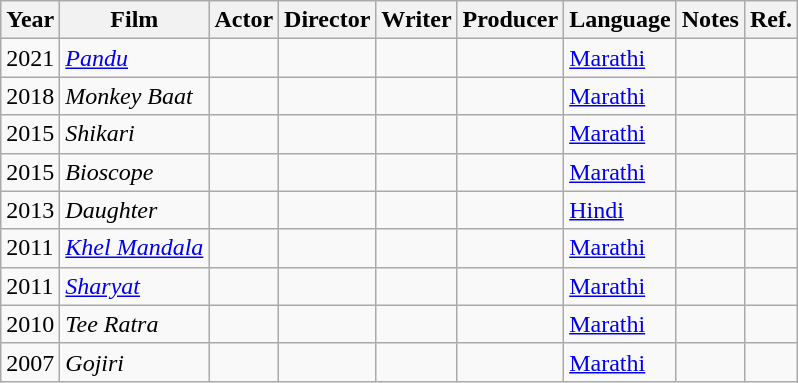<table class="wikitable sortable">
<tr>
<th>Year</th>
<th>Film</th>
<th>Actor</th>
<th>Director</th>
<th>Writer</th>
<th>Producer</th>
<th>Language</th>
<th class="unsortable">Notes</th>
<th class="unsortable">Ref.</th>
</tr>
<tr>
<td>2021</td>
<td><em><a href='#'>Pandu</a></em></td>
<td></td>
<td></td>
<td></td>
<td></td>
<td><a href='#'>Marathi</a></td>
<td></td>
<td></td>
</tr>
<tr>
<td>2018</td>
<td><em>Monkey Baat</em></td>
<td></td>
<td></td>
<td></td>
<td></td>
<td><a href='#'>Marathi</a></td>
<td></td>
<td></td>
</tr>
<tr>
<td>2015</td>
<td><em>Shikari</em></td>
<td></td>
<td></td>
<td></td>
<td></td>
<td><a href='#'>Marathi</a></td>
<td></td>
<td></td>
</tr>
<tr>
<td>2015</td>
<td><em>Bioscope</em></td>
<td></td>
<td></td>
<td></td>
<td></td>
<td><a href='#'>Marathi</a></td>
<td></td>
<td></td>
</tr>
<tr>
<td>2013</td>
<td><em>Daughter</em></td>
<td></td>
<td></td>
<td></td>
<td></td>
<td><a href='#'>Hindi</a></td>
<td></td>
<td></td>
</tr>
<tr>
<td>2011</td>
<td><em><a href='#'>Khel Mandala</a></em></td>
<td></td>
<td></td>
<td></td>
<td></td>
<td><a href='#'>Marathi</a></td>
<td></td>
<td></td>
</tr>
<tr>
<td>2011</td>
<td><em><a href='#'>Sharyat</a></em></td>
<td></td>
<td></td>
<td></td>
<td></td>
<td><a href='#'>Marathi</a></td>
<td></td>
<td></td>
</tr>
<tr>
<td>2010</td>
<td><em>Tee Ratra</em></td>
<td></td>
<td></td>
<td></td>
<td></td>
<td><a href='#'>Marathi</a></td>
<td></td>
<td></td>
</tr>
<tr>
<td>2007</td>
<td><em>Gojiri</em></td>
<td></td>
<td></td>
<td></td>
<td></td>
<td><a href='#'>Marathi</a></td>
<td></td>
<td></td>
</tr>
</table>
